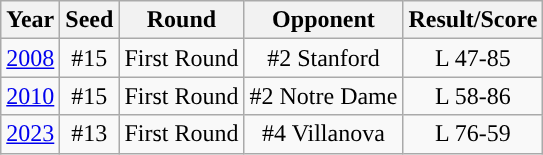<table class="wikitable" style="text-align:center;">
<tr>
<th>Year</th>
<th>Seed</th>
<th>Round</th>
<th>Opponent</th>
<th>Result/Score</th>
</tr>
<tr>
<td><a href='#'>2008</a></td>
<td>#15</td>
<td>First Round</td>
<td>#2 Stanford</td>
<td>L 47-85</td>
</tr>
<tr>
<td><a href='#'>2010</a></td>
<td>#15</td>
<td>First Round</td>
<td>#2 Notre Dame</td>
<td>L 58-86</td>
</tr>
<tr>
<td><a href='#'>2023</a></td>
<td>#13</td>
<td>First Round</td>
<td>#4 Villanova</td>
<td>L 76-59</td>
</tr>
</table>
